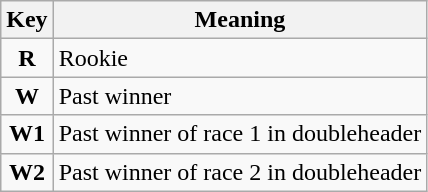<table class="wikitable sortable"  font-size: 95%;">
<tr>
<th>Key</th>
<th>Meaning</th>
</tr>
<tr>
<td align="center"><strong><span>R</span></strong></td>
<td>Rookie</td>
</tr>
<tr>
<td align="center"><strong><span>W</span></strong></td>
<td>Past winner</td>
</tr>
<tr>
<td align="center"><strong><span>W1</span></strong></td>
<td>Past winner of race 1 in doubleheader</td>
</tr>
<tr>
<td align="center"><strong><span>W2</span></strong></td>
<td>Past winner of race 2 in doubleheader</td>
</tr>
</table>
